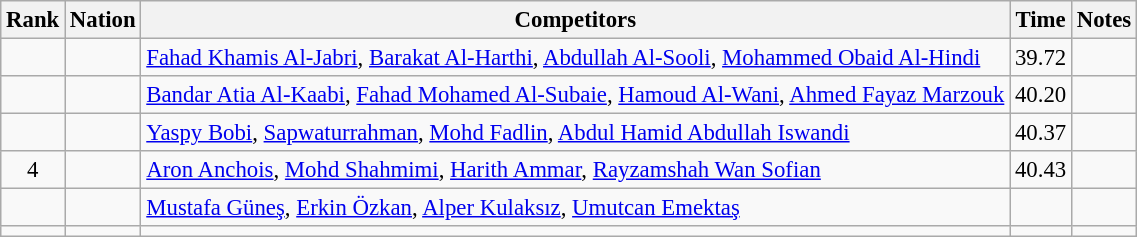<table class="wikitable sortable" style="text-align:center; font-size:95%">
<tr>
<th>Rank</th>
<th>Nation</th>
<th>Competitors</th>
<th>Time</th>
<th>Notes</th>
</tr>
<tr>
<td></td>
<td align=left></td>
<td align=left><a href='#'>Fahad Khamis Al-Jabri</a>, <a href='#'>Barakat Al-Harthi</a>, <a href='#'>Abdullah Al-Sooli</a>, <a href='#'>Mohammed Obaid Al-Hindi</a></td>
<td>39.72</td>
<td></td>
</tr>
<tr>
<td></td>
<td align=left></td>
<td align=left><a href='#'>Bandar Atia Al-Kaabi</a>, <a href='#'>Fahad Mohamed Al-Subaie</a>, <a href='#'>Hamoud Al-Wani</a>, <a href='#'>Ahmed Fayaz Marzouk</a></td>
<td>40.20</td>
<td></td>
</tr>
<tr>
<td></td>
<td align=left></td>
<td align=left><a href='#'>Yaspy Bobi</a>, <a href='#'>Sapwaturrahman</a>, <a href='#'>Mohd Fadlin</a>, <a href='#'>Abdul Hamid Abdullah Iswandi</a></td>
<td>40.37</td>
<td></td>
</tr>
<tr>
<td>4</td>
<td align=left></td>
<td align=left><a href='#'>Aron Anchois</a>, <a href='#'>Mohd Shahmimi</a>, <a href='#'>Harith Ammar</a>, <a href='#'>Rayzamshah Wan Sofian</a></td>
<td>40.43</td>
<td></td>
</tr>
<tr>
<td></td>
<td align=left></td>
<td align=left><a href='#'>Mustafa Güneş</a>, <a href='#'>Erkin Özkan</a>, <a href='#'>Alper Kulaksız</a>, <a href='#'>Umutcan Emektaş</a></td>
<td></td>
<td></td>
</tr>
<tr>
<td></td>
<td align=left></td>
<td align=left></td>
<td></td>
<td></td>
</tr>
</table>
